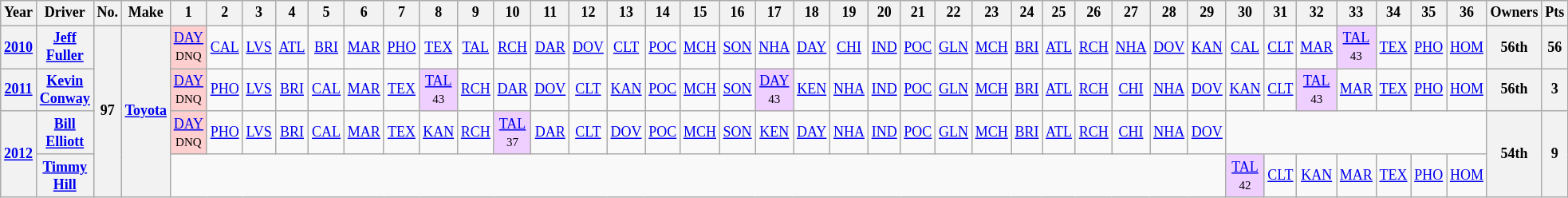<table class="wikitable" style="text-align:center; font-size:75%">
<tr>
<th>Year</th>
<th>Driver</th>
<th>No.</th>
<th>Make</th>
<th>1</th>
<th>2</th>
<th>3</th>
<th>4</th>
<th>5</th>
<th>6</th>
<th>7</th>
<th>8</th>
<th>9</th>
<th>10</th>
<th>11</th>
<th>12</th>
<th>13</th>
<th>14</th>
<th>15</th>
<th>16</th>
<th>17</th>
<th>18</th>
<th>19</th>
<th>20</th>
<th>21</th>
<th>22</th>
<th>23</th>
<th>24</th>
<th>25</th>
<th>26</th>
<th>27</th>
<th>28</th>
<th>29</th>
<th>30</th>
<th>31</th>
<th>32</th>
<th>33</th>
<th>34</th>
<th>35</th>
<th>36</th>
<th>Owners</th>
<th>Pts</th>
</tr>
<tr>
<th><a href='#'>2010</a></th>
<th><a href='#'>Jeff Fuller</a></th>
<th rowspan=4>97</th>
<th rowspan=4><a href='#'>Toyota</a></th>
<td style="background:#FFCFCF;"><a href='#'>DAY</a><br><small>DNQ</small></td>
<td><a href='#'>CAL</a></td>
<td><a href='#'>LVS</a></td>
<td><a href='#'>ATL</a></td>
<td><a href='#'>BRI</a></td>
<td><a href='#'>MAR</a></td>
<td><a href='#'>PHO</a></td>
<td><a href='#'>TEX</a></td>
<td><a href='#'>TAL</a></td>
<td><a href='#'>RCH</a></td>
<td><a href='#'>DAR</a></td>
<td><a href='#'>DOV</a></td>
<td><a href='#'>CLT</a></td>
<td><a href='#'>POC</a></td>
<td><a href='#'>MCH</a></td>
<td><a href='#'>SON</a></td>
<td><a href='#'>NHA</a></td>
<td><a href='#'>DAY</a></td>
<td><a href='#'>CHI</a></td>
<td><a href='#'>IND</a></td>
<td><a href='#'>POC</a></td>
<td><a href='#'>GLN</a></td>
<td><a href='#'>MCH</a></td>
<td><a href='#'>BRI</a></td>
<td><a href='#'>ATL</a></td>
<td><a href='#'>RCH</a></td>
<td><a href='#'>NHA</a></td>
<td><a href='#'>DOV</a></td>
<td><a href='#'>KAN</a></td>
<td><a href='#'>CAL</a></td>
<td><a href='#'>CLT</a></td>
<td><a href='#'>MAR</a></td>
<td style="background:#EFCFFF;"><a href='#'>TAL</a><br><small>43</small></td>
<td><a href='#'>TEX</a></td>
<td><a href='#'>PHO</a></td>
<td><a href='#'>HOM</a></td>
<th>56th</th>
<th>56</th>
</tr>
<tr>
<th><a href='#'>2011</a></th>
<th><a href='#'>Kevin Conway</a></th>
<td style="background:#FFCFCF;"><a href='#'>DAY</a><br><small>DNQ</small></td>
<td><a href='#'>PHO</a></td>
<td><a href='#'>LVS</a></td>
<td><a href='#'>BRI</a></td>
<td><a href='#'>CAL</a></td>
<td><a href='#'>MAR</a></td>
<td><a href='#'>TEX</a></td>
<td style="background:#EFCFFF;"><a href='#'>TAL</a><br><small>43</small></td>
<td><a href='#'>RCH</a></td>
<td><a href='#'>DAR</a></td>
<td><a href='#'>DOV</a></td>
<td><a href='#'>CLT</a></td>
<td><a href='#'>KAN</a></td>
<td><a href='#'>POC</a></td>
<td><a href='#'>MCH</a></td>
<td><a href='#'>SON</a></td>
<td style="background:#EFCFFF;"><a href='#'>DAY</a><br><small>43</small></td>
<td><a href='#'>KEN</a></td>
<td><a href='#'>NHA</a></td>
<td><a href='#'>IND</a></td>
<td><a href='#'>POC</a></td>
<td><a href='#'>GLN</a></td>
<td><a href='#'>MCH</a></td>
<td><a href='#'>BRI</a></td>
<td><a href='#'>ATL</a></td>
<td><a href='#'>RCH</a></td>
<td><a href='#'>CHI</a></td>
<td><a href='#'>NHA</a></td>
<td><a href='#'>DOV</a></td>
<td><a href='#'>KAN</a></td>
<td><a href='#'>CLT</a></td>
<td style="background:#EFCFFF;"><a href='#'>TAL</a><br><small>43</small></td>
<td><a href='#'>MAR</a></td>
<td><a href='#'>TEX</a></td>
<td><a href='#'>PHO</a></td>
<td><a href='#'>HOM</a></td>
<th>56th</th>
<th>3</th>
</tr>
<tr>
<th rowspan=2><a href='#'>2012</a></th>
<th><a href='#'>Bill Elliott</a></th>
<td style="background:#FFCFCF;"><a href='#'>DAY</a><br><small>DNQ</small></td>
<td><a href='#'>PHO</a></td>
<td><a href='#'>LVS</a></td>
<td><a href='#'>BRI</a></td>
<td><a href='#'>CAL</a></td>
<td><a href='#'>MAR</a></td>
<td><a href='#'>TEX</a></td>
<td><a href='#'>KAN</a></td>
<td><a href='#'>RCH</a></td>
<td style="background:#EFCFFF;"><a href='#'>TAL</a><br><small>37</small></td>
<td><a href='#'>DAR</a></td>
<td><a href='#'>CLT</a></td>
<td><a href='#'>DOV</a></td>
<td><a href='#'>POC</a></td>
<td><a href='#'>MCH</a></td>
<td><a href='#'>SON</a></td>
<td><a href='#'>KEN</a></td>
<td><a href='#'>DAY</a></td>
<td><a href='#'>NHA</a></td>
<td><a href='#'>IND</a></td>
<td><a href='#'>POC</a></td>
<td><a href='#'>GLN</a></td>
<td><a href='#'>MCH</a></td>
<td><a href='#'>BRI</a></td>
<td><a href='#'>ATL</a></td>
<td><a href='#'>RCH</a></td>
<td><a href='#'>CHI</a></td>
<td><a href='#'>NHA</a></td>
<td><a href='#'>DOV</a></td>
<td colspan=7></td>
<th rowspan=2>54th</th>
<th rowspan=2>9</th>
</tr>
<tr>
<th><a href='#'>Timmy Hill</a></th>
<td colspan=29></td>
<td style="background:#EFCFFF;"><a href='#'>TAL</a><br><small>42</small></td>
<td><a href='#'>CLT</a></td>
<td><a href='#'>KAN</a></td>
<td><a href='#'>MAR</a></td>
<td><a href='#'>TEX</a></td>
<td><a href='#'>PHO</a></td>
<td><a href='#'>HOM</a></td>
</tr>
</table>
